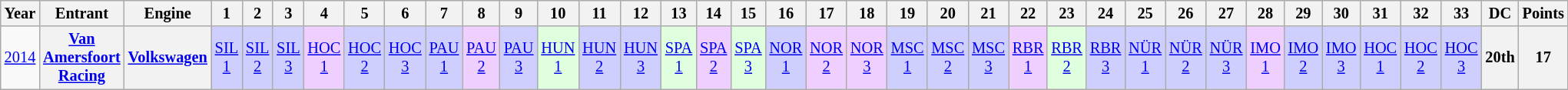<table class="wikitable" style="text-align:center; font-size:85%">
<tr>
<th>Year</th>
<th>Entrant</th>
<th>Engine</th>
<th>1</th>
<th>2</th>
<th>3</th>
<th>4</th>
<th>5</th>
<th>6</th>
<th>7</th>
<th>8</th>
<th>9</th>
<th>10</th>
<th>11</th>
<th>12</th>
<th>13</th>
<th>14</th>
<th>15</th>
<th>16</th>
<th>17</th>
<th>18</th>
<th>19</th>
<th>20</th>
<th>21</th>
<th>22</th>
<th>23</th>
<th>24</th>
<th>25</th>
<th>26</th>
<th>27</th>
<th>28</th>
<th>29</th>
<th>30</th>
<th>31</th>
<th>32</th>
<th>33</th>
<th>DC</th>
<th>Points</th>
</tr>
<tr>
<td><a href='#'>2014</a></td>
<th><a href='#'>Van Amersfoort Racing</a></th>
<th><a href='#'>Volkswagen</a></th>
<td style="background:#CFCFFF;"><a href='#'>SIL<br>1</a><br></td>
<td style="background:#CFCFFF;"><a href='#'>SIL<br>2</a><br></td>
<td style="background:#CFCFFF;"><a href='#'>SIL<br>3</a><br></td>
<td style="background:#EFCFFF;"><a href='#'>HOC<br>1</a><br></td>
<td style="background:#CFCFFF;"><a href='#'>HOC<br>2</a><br></td>
<td style="background:#CFCFFF;"><a href='#'>HOC<br>3</a><br></td>
<td style="background:#CFCFFF;"><a href='#'>PAU<br>1</a><br></td>
<td style="background:#EFCFFF;"><a href='#'>PAU<br>2</a><br></td>
<td style="background:#CFCFFF;"><a href='#'>PAU<br>3</a><br></td>
<td style="background:#DFFFDF;"><a href='#'>HUN<br>1</a><br></td>
<td style="background:#CFCFFF;"><a href='#'>HUN<br>2</a><br></td>
<td style="background:#CFCFFF;"><a href='#'>HUN<br>3</a><br></td>
<td style="background:#DFFFDF;"><a href='#'>SPA<br>1</a><br></td>
<td style="background:#EFCFFF;"><a href='#'>SPA<br>2</a><br></td>
<td style="background:#DFFFDF;"><a href='#'>SPA<br>3</a><br></td>
<td style="background:#CFCFFF;"><a href='#'>NOR<br>1</a><br></td>
<td style="background:#EFCFFF;"><a href='#'>NOR<br>2</a><br></td>
<td style="background:#EFCFFF;"><a href='#'>NOR<br>3</a><br></td>
<td style="background:#CFCFFF;"><a href='#'>MSC<br>1</a><br></td>
<td style="background:#CFCFFF;"><a href='#'>MSC<br>2</a><br></td>
<td style="background:#CFCFFF;"><a href='#'>MSC<br>3</a><br></td>
<td style="background:#EFCFFF;"><a href='#'>RBR<br>1</a><br></td>
<td style="background:#DFFFDF;"><a href='#'>RBR<br>2</a><br></td>
<td style="background:#CFCFFF;"><a href='#'>RBR<br>3</a><br></td>
<td style="background:#CFCFFF;"><a href='#'>NÜR<br>1</a><br></td>
<td style="background:#CFCFFF;"><a href='#'>NÜR<br>2</a><br></td>
<td style="background:#CFCFFF;"><a href='#'>NÜR<br>3</a><br></td>
<td style="background:#EFCFFF;"><a href='#'>IMO<br>1</a><br></td>
<td style="background:#CFCFFF;"><a href='#'>IMO<br>2</a><br></td>
<td style="background:#CFCFFF;"><a href='#'>IMO<br>3</a><br></td>
<td style="background:#CFCFFF;"><a href='#'>HOC<br>1</a><br></td>
<td style="background:#CFCFFF;"><a href='#'>HOC<br>2</a><br></td>
<td style="background:#CFCFFF;"><a href='#'>HOC<br>3</a><br></td>
<th>20th</th>
<th>17</th>
</tr>
</table>
